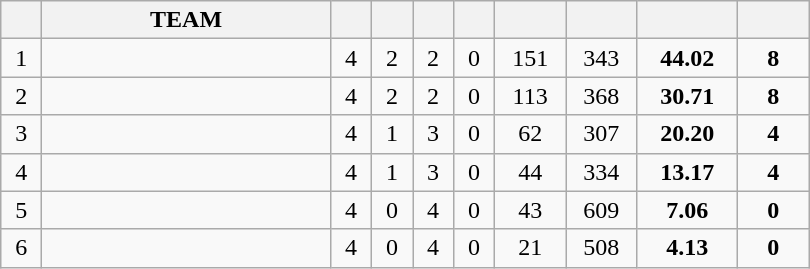<table class="wikitable" style="text-align: center;">
<tr>
<th width=20></th>
<th width=185>TEAM</th>
<th width=20></th>
<th width=20></th>
<th width=20></th>
<th width=20></th>
<th width=40></th>
<th width=40></th>
<th width=60></th>
<th width=40></th>
</tr>
<tr style=>
<td>1</td>
<td align="left"></td>
<td>4</td>
<td>2</td>
<td>2</td>
<td>0</td>
<td>151</td>
<td>343</td>
<td><strong>44.02</strong></td>
<td><strong>8</strong></td>
</tr>
<tr style=>
<td>2</td>
<td align="left"></td>
<td>4</td>
<td>2</td>
<td>2</td>
<td>0</td>
<td>113</td>
<td>368</td>
<td><strong>30.71</strong></td>
<td><strong>8</strong></td>
</tr>
<tr>
<td>3</td>
<td align="left"></td>
<td>4</td>
<td>1</td>
<td>3</td>
<td>0</td>
<td>62</td>
<td>307</td>
<td><strong>20.20</strong></td>
<td><strong>4</strong></td>
</tr>
<tr>
<td>4</td>
<td align="left"></td>
<td>4</td>
<td>1</td>
<td>3</td>
<td>0</td>
<td>44</td>
<td>334</td>
<td><strong>13.17</strong></td>
<td><strong>4</strong></td>
</tr>
<tr>
<td>5</td>
<td align="left"></td>
<td>4</td>
<td>0</td>
<td>4</td>
<td>0</td>
<td>43</td>
<td>609</td>
<td><strong>7.06</strong></td>
<td><strong>0</strong></td>
</tr>
<tr>
<td>6</td>
<td align="left"></td>
<td>4</td>
<td>0</td>
<td>4</td>
<td>0</td>
<td>21</td>
<td>508</td>
<td><strong>4.13</strong></td>
<td><strong>0</strong></td>
</tr>
</table>
